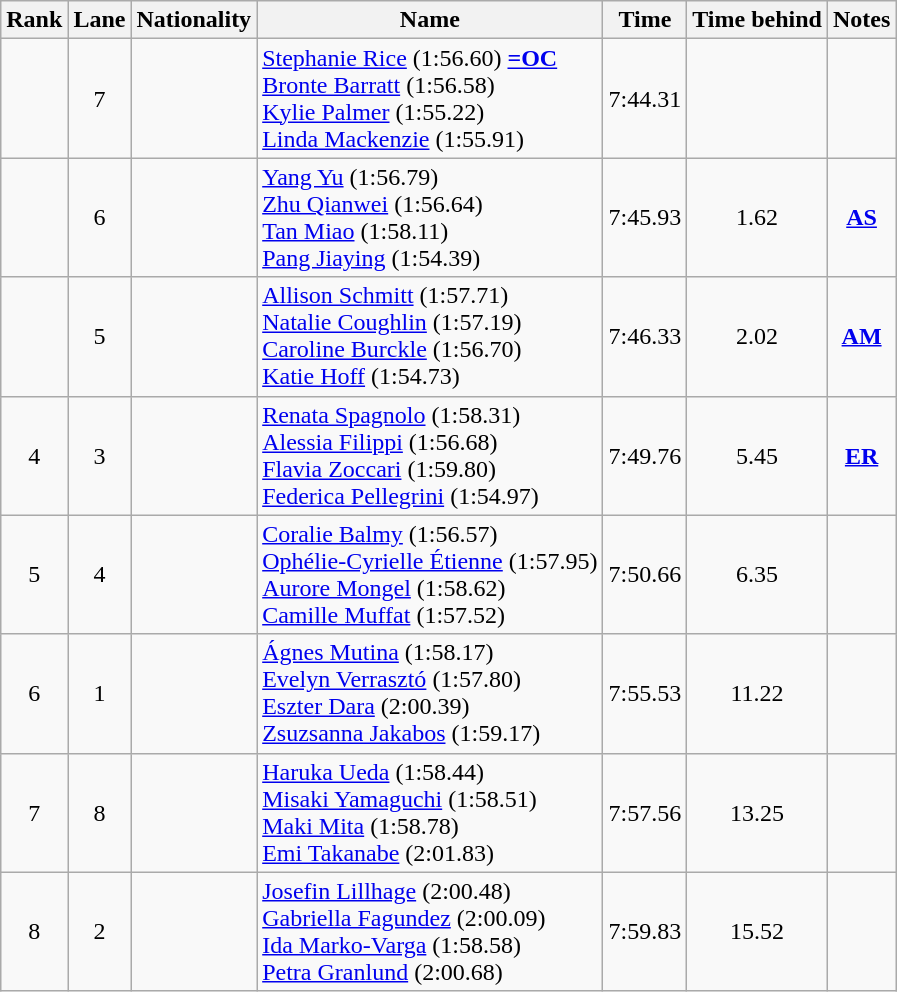<table class="wikitable sortable" style=text-align:center>
<tr>
<th>Rank</th>
<th>Lane</th>
<th>Nationality</th>
<th>Name</th>
<th>Time</th>
<th>Time behind</th>
<th>Notes</th>
</tr>
<tr>
<td></td>
<td>7</td>
<td align=left></td>
<td align=left><a href='#'>Stephanie Rice</a> (1:56.60) <strong><a href='#'>=OC</a></strong> <br> <a href='#'>Bronte Barratt</a> (1:56.58)  <br><a href='#'>Kylie Palmer</a> (1:55.22) <br><a href='#'>Linda Mackenzie</a> (1:55.91)</td>
<td>7:44.31</td>
<td></td>
<td></td>
</tr>
<tr>
<td></td>
<td>6</td>
<td align=left></td>
<td align=left><a href='#'>Yang Yu</a> (1:56.79) <br> <a href='#'>Zhu Qianwei</a> (1:56.64)  <br><a href='#'>Tan Miao</a> (1:58.11) <br><a href='#'>Pang Jiaying</a> (1:54.39)</td>
<td>7:45.93</td>
<td>1.62</td>
<td><strong><a href='#'>AS</a></strong></td>
</tr>
<tr>
<td></td>
<td>5</td>
<td align=left></td>
<td align=left><a href='#'>Allison Schmitt</a> (1:57.71) <br> <a href='#'>Natalie Coughlin</a> (1:57.19) <br><a href='#'>Caroline Burckle</a> (1:56.70)<br><a href='#'>Katie Hoff</a> (1:54.73)</td>
<td>7:46.33</td>
<td>2.02</td>
<td><strong><a href='#'>AM</a></strong></td>
</tr>
<tr>
<td>4</td>
<td>3</td>
<td align=left></td>
<td align=left><a href='#'>Renata Spagnolo</a> (1:58.31) <br> <a href='#'>Alessia Filippi</a> (1:56.68) <br><a href='#'>Flavia Zoccari</a> (1:59.80) <br><a href='#'>Federica Pellegrini</a> (1:54.97)</td>
<td>7:49.76</td>
<td>5.45</td>
<td><strong><a href='#'>ER</a></strong></td>
</tr>
<tr>
<td>5</td>
<td>4</td>
<td align=left></td>
<td align=left><a href='#'>Coralie Balmy</a> (1:56.57) <br> <a href='#'>Ophélie-Cyrielle Étienne</a> (1:57.95) <br><a href='#'>Aurore Mongel</a> (1:58.62) <br><a href='#'>Camille Muffat</a> (1:57.52)</td>
<td>7:50.66</td>
<td>6.35</td>
<td></td>
</tr>
<tr>
<td>6</td>
<td>1</td>
<td align=left></td>
<td align=left><a href='#'>Ágnes Mutina</a> (1:58.17) <br> <a href='#'>Evelyn Verrasztó</a> (1:57.80) <br><a href='#'>Eszter Dara</a> (2:00.39) <br><a href='#'>Zsuzsanna Jakabos</a> (1:59.17)</td>
<td>7:55.53</td>
<td>11.22</td>
<td></td>
</tr>
<tr>
<td>7</td>
<td>8</td>
<td align=left></td>
<td align=left><a href='#'>Haruka Ueda</a> (1:58.44) <br> <a href='#'>Misaki Yamaguchi</a> (1:58.51) <br><a href='#'>Maki Mita</a> (1:58.78) <br><a href='#'>Emi Takanabe</a> (2:01.83)</td>
<td>7:57.56</td>
<td>13.25</td>
<td></td>
</tr>
<tr>
<td>8</td>
<td>2</td>
<td align=left></td>
<td align=left><a href='#'>Josefin Lillhage</a> (2:00.48)<br> <a href='#'>Gabriella Fagundez</a> (2:00.09) <br><a href='#'>Ida Marko-Varga</a> (1:58.58) <br><a href='#'>Petra Granlund</a> (2:00.68)</td>
<td>7:59.83</td>
<td>15.52</td>
<td></td>
</tr>
</table>
